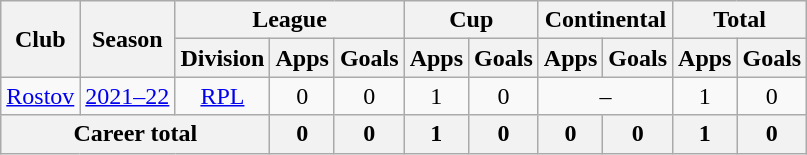<table class="wikitable" style="text-align: center;">
<tr>
<th rowspan=2>Club</th>
<th rowspan=2>Season</th>
<th colspan=3>League</th>
<th colspan=2>Cup</th>
<th colspan=2>Continental</th>
<th colspan=2>Total</th>
</tr>
<tr>
<th>Division</th>
<th>Apps</th>
<th>Goals</th>
<th>Apps</th>
<th>Goals</th>
<th>Apps</th>
<th>Goals</th>
<th>Apps</th>
<th>Goals</th>
</tr>
<tr>
<td><a href='#'>Rostov</a></td>
<td><a href='#'>2021–22</a></td>
<td><a href='#'>RPL</a></td>
<td>0</td>
<td>0</td>
<td>1</td>
<td>0</td>
<td colspan=2>–</td>
<td>1</td>
<td>0</td>
</tr>
<tr>
<th colspan=3>Career total</th>
<th>0</th>
<th>0</th>
<th>1</th>
<th>0</th>
<th>0</th>
<th>0</th>
<th>1</th>
<th>0</th>
</tr>
</table>
